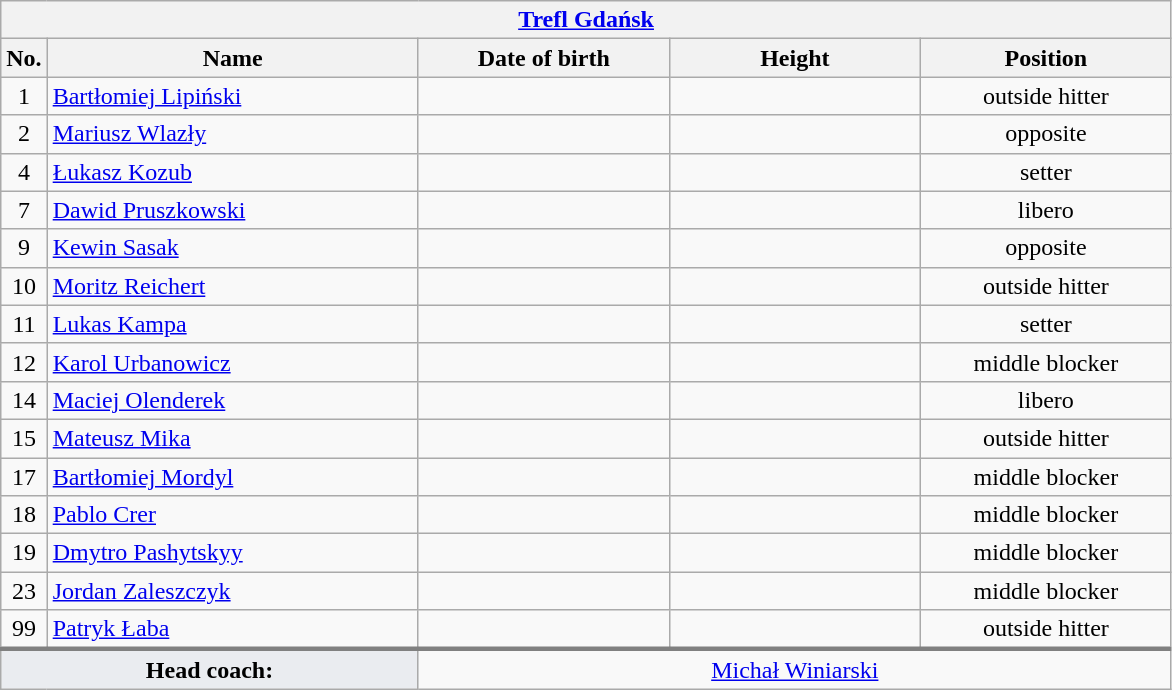<table class="wikitable collapsible collapsed" style="font-size:100%; text-align:center">
<tr>
<th colspan=5 style="width:30em"><a href='#'>Trefl Gdańsk</a></th>
</tr>
<tr>
<th>No.</th>
<th style="width:15em">Name</th>
<th style="width:10em">Date of birth</th>
<th style="width:10em">Height</th>
<th style="width:10em">Position</th>
</tr>
<tr>
<td>1</td>
<td align=left> <a href='#'>Bartłomiej Lipiński</a></td>
<td align=right></td>
<td></td>
<td>outside hitter</td>
</tr>
<tr>
<td>2</td>
<td align=left> <a href='#'>Mariusz Wlazły</a></td>
<td align=right></td>
<td></td>
<td>opposite</td>
</tr>
<tr>
<td>4</td>
<td align=left> <a href='#'>Łukasz Kozub</a></td>
<td align=right></td>
<td></td>
<td>setter</td>
</tr>
<tr>
<td>7</td>
<td align=left> <a href='#'>Dawid Pruszkowski</a></td>
<td align=right></td>
<td></td>
<td>libero</td>
</tr>
<tr>
<td>9</td>
<td align=left> <a href='#'>Kewin Sasak</a></td>
<td align=right></td>
<td></td>
<td>opposite</td>
</tr>
<tr>
<td>10</td>
<td align=left> <a href='#'>Moritz Reichert</a></td>
<td align=right></td>
<td></td>
<td>outside hitter</td>
</tr>
<tr>
<td>11</td>
<td align=left> <a href='#'>Lukas Kampa</a></td>
<td align=right></td>
<td></td>
<td>setter</td>
</tr>
<tr>
<td>12</td>
<td align=left> <a href='#'>Karol Urbanowicz</a></td>
<td align=right></td>
<td></td>
<td>middle blocker</td>
</tr>
<tr>
<td>14</td>
<td align=left> <a href='#'>Maciej Olenderek</a></td>
<td align=right></td>
<td></td>
<td>libero</td>
</tr>
<tr>
<td>15</td>
<td align=left> <a href='#'>Mateusz Mika</a></td>
<td align=right></td>
<td></td>
<td>outside hitter</td>
</tr>
<tr>
<td>17</td>
<td align=left> <a href='#'>Bartłomiej Mordyl</a></td>
<td align=right></td>
<td></td>
<td>middle blocker</td>
</tr>
<tr>
<td>18</td>
<td align=left> <a href='#'>Pablo Crer</a></td>
<td align=right></td>
<td></td>
<td>middle blocker</td>
</tr>
<tr>
<td>19</td>
<td align=left> <a href='#'>Dmytro Pashytskyy</a></td>
<td align=right></td>
<td></td>
<td>middle blocker</td>
</tr>
<tr>
<td>23</td>
<td align=left> <a href='#'>Jordan Zaleszczyk</a></td>
<td align=right></td>
<td></td>
<td>middle blocker</td>
</tr>
<tr>
<td>99</td>
<td align=left> <a href='#'>Patryk Łaba</a></td>
<td align=right></td>
<td></td>
<td>outside hitter</td>
</tr>
<tr style="border-top: 3px solid grey">
<td colspan=2 style="background:#EAECF0"><strong>Head coach:</strong></td>
<td colspan=3> <a href='#'>Michał Winiarski</a></td>
</tr>
</table>
